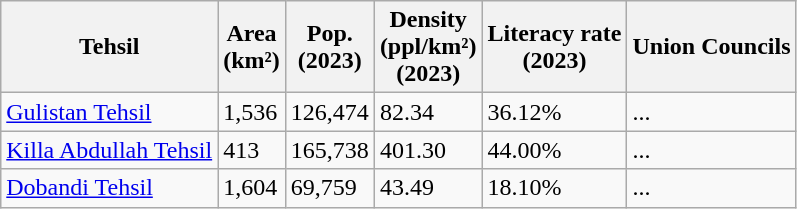<table class="wikitable sortable static-row-numbers static-row-header-hash">
<tr>
<th>Tehsil</th>
<th>Area<br>(km²)</th>
<th>Pop.<br>(2023)</th>
<th>Density<br>(ppl/km²)<br>(2023)</th>
<th>Literacy rate<br>(2023)</th>
<th>Union Councils</th>
</tr>
<tr>
<td><a href='#'>Gulistan Tehsil</a></td>
<td>1,536</td>
<td>126,474</td>
<td>82.34</td>
<td>36.12%</td>
<td>...</td>
</tr>
<tr>
<td><a href='#'>Killa Abdullah Tehsil</a></td>
<td>413</td>
<td>165,738</td>
<td>401.30</td>
<td>44.00%</td>
<td>...</td>
</tr>
<tr>
<td><a href='#'>Dobandi Tehsil</a></td>
<td>1,604</td>
<td>69,759</td>
<td>43.49</td>
<td>18.10%</td>
<td>...</td>
</tr>
</table>
